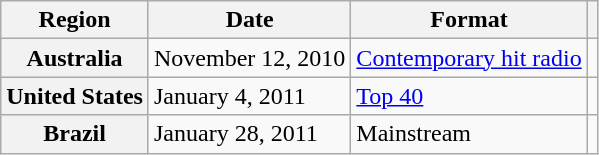<table class="wikitable plainrowheaders">
<tr>
<th scope="col">Region</th>
<th scope="col">Date</th>
<th scope="col">Format</th>
<th scope="col"></th>
</tr>
<tr>
<th scope="row">Australia</th>
<td>November 12, 2010</td>
<td><a href='#'>Contemporary hit radio</a></td>
<td align="center"></td>
</tr>
<tr>
<th scope="row">United States</th>
<td>January 4, 2011</td>
<td><a href='#'>Top 40</a></td>
<td align="center"></td>
</tr>
<tr>
<th scope="row">Brazil</th>
<td>January 28, 2011</td>
<td>Mainstream</td>
<td align="center"></td>
</tr>
</table>
